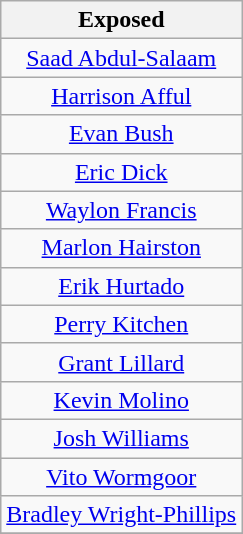<table class="wikitable" style="text-align:center">
<tr>
<th>Exposed</th>
</tr>
<tr>
<td><a href='#'>Saad Abdul-Salaam</a></td>
</tr>
<tr>
<td><a href='#'>Harrison Afful</a></td>
</tr>
<tr>
<td><a href='#'>Evan Bush</a></td>
</tr>
<tr>
<td><a href='#'>Eric Dick</a></td>
</tr>
<tr>
<td><a href='#'>Waylon Francis</a></td>
</tr>
<tr>
<td><a href='#'>Marlon Hairston</a></td>
</tr>
<tr>
<td><a href='#'>Erik Hurtado</a></td>
</tr>
<tr>
<td><a href='#'>Perry Kitchen</a></td>
</tr>
<tr>
<td><a href='#'>Grant Lillard</a></td>
</tr>
<tr>
<td><a href='#'>Kevin Molino</a></td>
</tr>
<tr>
<td><a href='#'>Josh Williams</a></td>
</tr>
<tr>
<td><a href='#'>Vito Wormgoor</a></td>
</tr>
<tr>
<td><a href='#'>Bradley Wright-Phillips</a></td>
</tr>
<tr>
</tr>
</table>
